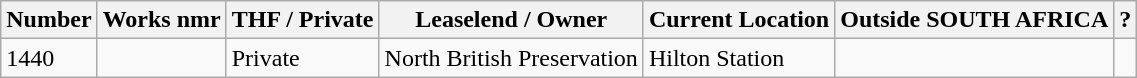<table class="wikitable">
<tr t>
<th>Number</th>
<th>Works nmr</th>
<th>THF / Private</th>
<th>Leaselend / Owner</th>
<th>Current Location</th>
<th>Outside SOUTH AFRICA</th>
<th>?</th>
</tr>
<tr>
<td>1440</td>
<td></td>
<td>Private</td>
<td>North British Preservation</td>
<td>Hilton Station</td>
<td></td>
<td></td>
</tr>
</table>
